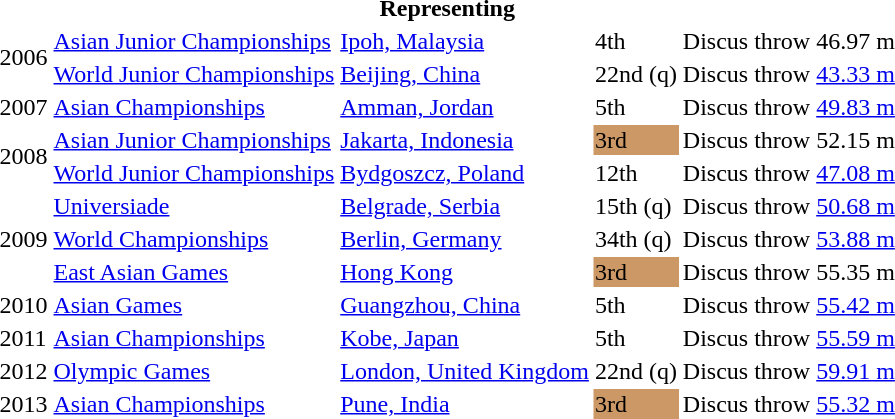<table>
<tr>
<th colspan="6">Representing </th>
</tr>
<tr>
<td rowspan=2>2006</td>
<td><a href='#'>Asian Junior Championships</a></td>
<td><a href='#'>Ipoh, Malaysia</a></td>
<td>4th</td>
<td>Discus throw</td>
<td>46.97 m</td>
</tr>
<tr>
<td><a href='#'>World Junior Championships</a></td>
<td><a href='#'>Beijing, China</a></td>
<td>22nd (q)</td>
<td>Discus throw</td>
<td><a href='#'>43.33 m</a></td>
</tr>
<tr>
<td>2007</td>
<td><a href='#'>Asian Championships</a></td>
<td><a href='#'>Amman, Jordan</a></td>
<td>5th</td>
<td>Discus throw</td>
<td><a href='#'>49.83 m</a></td>
</tr>
<tr>
<td rowspan=2>2008</td>
<td><a href='#'>Asian Junior Championships</a></td>
<td><a href='#'>Jakarta, Indonesia</a></td>
<td bgcolor=cc9966>3rd</td>
<td>Discus throw</td>
<td>52.15 m</td>
</tr>
<tr>
<td><a href='#'>World Junior Championships</a></td>
<td><a href='#'>Bydgoszcz, Poland</a></td>
<td>12th</td>
<td>Discus throw</td>
<td><a href='#'>47.08 m</a></td>
</tr>
<tr>
<td rowspan=3>2009</td>
<td><a href='#'>Universiade</a></td>
<td><a href='#'>Belgrade, Serbia</a></td>
<td>15th (q)</td>
<td>Discus throw</td>
<td><a href='#'>50.68 m</a></td>
</tr>
<tr>
<td><a href='#'>World Championships</a></td>
<td><a href='#'>Berlin, Germany</a></td>
<td>34th (q)</td>
<td>Discus throw</td>
<td><a href='#'>53.88 m</a></td>
</tr>
<tr>
<td><a href='#'>East Asian Games</a></td>
<td><a href='#'>Hong Kong</a></td>
<td bgcolor=cc9966>3rd</td>
<td>Discus throw</td>
<td>55.35 m</td>
</tr>
<tr>
<td>2010</td>
<td><a href='#'>Asian Games</a></td>
<td><a href='#'>Guangzhou, China</a></td>
<td>5th</td>
<td>Discus throw</td>
<td><a href='#'>55.42 m</a></td>
</tr>
<tr>
<td>2011</td>
<td><a href='#'>Asian Championships</a></td>
<td><a href='#'>Kobe, Japan</a></td>
<td>5th</td>
<td>Discus throw</td>
<td><a href='#'>55.59 m</a></td>
</tr>
<tr>
<td>2012</td>
<td><a href='#'>Olympic Games</a></td>
<td><a href='#'>London, United Kingdom</a></td>
<td>22nd (q)</td>
<td>Discus throw</td>
<td><a href='#'>59.91 m</a></td>
</tr>
<tr>
<td>2013</td>
<td><a href='#'>Asian Championships</a></td>
<td><a href='#'>Pune, India</a></td>
<td bgcolor=cc9966>3rd</td>
<td>Discus throw</td>
<td><a href='#'>55.32 m</a></td>
</tr>
</table>
